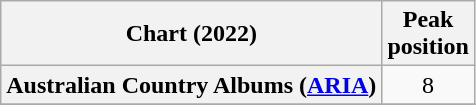<table class="wikitable sortable plainrowheaders" style="text-align:center">
<tr>
<th scope="col">Chart (2022)</th>
<th scope="col">Peak<br>position</th>
</tr>
<tr>
<th scope="row">Australian Country Albums (<a href='#'>ARIA</a>)</th>
<td>8</td>
</tr>
<tr>
</tr>
<tr>
</tr>
<tr>
</tr>
<tr>
</tr>
<tr>
</tr>
<tr>
</tr>
<tr>
</tr>
<tr>
</tr>
<tr>
</tr>
<tr>
</tr>
</table>
